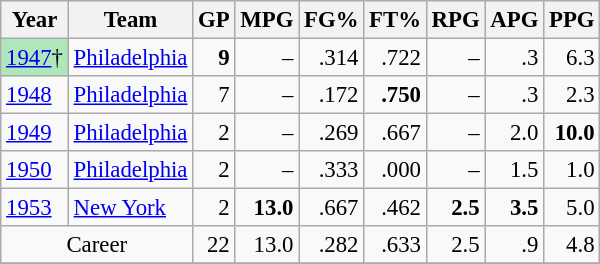<table class="wikitable sortable" style="font-size:95%; text-align:right;">
<tr>
<th>Year</th>
<th>Team</th>
<th>GP</th>
<th>MPG</th>
<th>FG%</th>
<th>FT%</th>
<th>RPG</th>
<th>APG</th>
<th>PPG</th>
</tr>
<tr>
<td style="text-align:left;background:#afe6ba;"><a href='#'>1947</a>†</td>
<td style="text-align:left;"><a href='#'>Philadelphia</a></td>
<td><strong>9</strong></td>
<td>–</td>
<td>.314</td>
<td>.722</td>
<td>–</td>
<td>.3</td>
<td>6.3</td>
</tr>
<tr>
<td style="text-align:left;"><a href='#'>1948</a></td>
<td style="text-align:left;"><a href='#'>Philadelphia</a></td>
<td>7</td>
<td>–</td>
<td>.172</td>
<td><strong>.750</strong></td>
<td>–</td>
<td>.3</td>
<td>2.3</td>
</tr>
<tr>
<td style="text-align:left;"><a href='#'>1949</a></td>
<td style="text-align:left;"><a href='#'>Philadelphia</a></td>
<td>2</td>
<td>–</td>
<td>.269</td>
<td>.667</td>
<td>–</td>
<td>2.0</td>
<td><strong>10.0</strong></td>
</tr>
<tr>
<td style="text-align:left;"><a href='#'>1950</a></td>
<td style="text-align:left;"><a href='#'>Philadelphia</a></td>
<td>2</td>
<td>–</td>
<td>.333</td>
<td>.000</td>
<td>–</td>
<td>1.5</td>
<td>1.0</td>
</tr>
<tr>
<td style="text-align:left;"><a href='#'>1953</a></td>
<td style="text-align:left;"><a href='#'>New York</a></td>
<td>2</td>
<td><strong>13.0</strong></td>
<td>.667</td>
<td>.462</td>
<td><strong>2.5</strong></td>
<td><strong>3.5</strong></td>
<td>5.0</td>
</tr>
<tr>
<td style="text-align:center;" colspan="2">Career</td>
<td>22</td>
<td>13.0</td>
<td>.282</td>
<td>.633</td>
<td>2.5</td>
<td>.9</td>
<td>4.8</td>
</tr>
<tr>
</tr>
</table>
